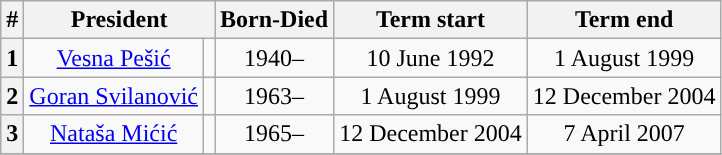<table class="wikitable" style="text-align:center">
<tr ->
<th>#</th>
<th colspan="2">President</th>
<th>Born-Died</th>
<th>Term start</th>
<th>Term end</th>
</tr>
<tr ->
<th style="background:">1</th>
<td><a href='#'>Vesna Pešić</a></td>
<td></td>
<td>1940–</td>
<td>10 June 1992</td>
<td>1 August 1999</td>
</tr>
<tr ->
<th style="background:">2</th>
<td><a href='#'>Goran Svilanović</a></td>
<td></td>
<td>1963–</td>
<td>1 August 1999</td>
<td>12 December 2004</td>
</tr>
<tr ->
<th style="background:">3</th>
<td><a href='#'>Nataša Mićić</a></td>
<td></td>
<td>1965–</td>
<td>12 December 2004</td>
<td>7 April 2007</td>
</tr>
<tr ->
</tr>
</table>
